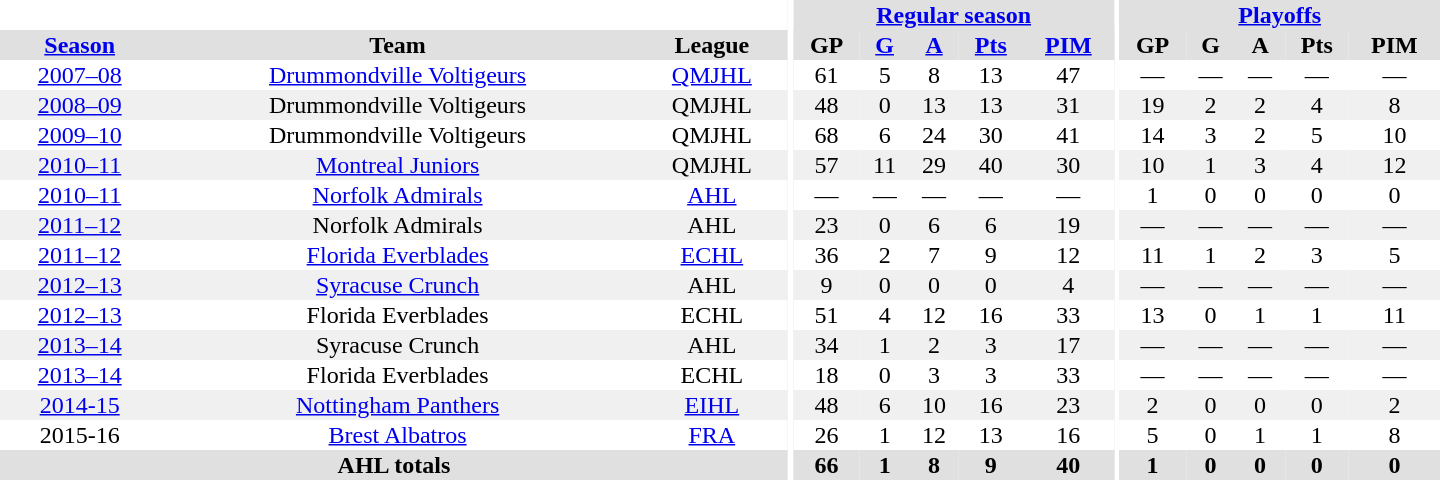<table border="0" cellpadding="1" cellspacing="0" style="text-align:center; width:60em">
<tr bgcolor="#e0e0e0">
<th colspan="3" bgcolor="#ffffff"></th>
<th rowspan="99" bgcolor="#ffffff"></th>
<th colspan="5"><a href='#'>Regular season</a></th>
<th rowspan="99" bgcolor="#ffffff"></th>
<th colspan="5"><a href='#'>Playoffs</a></th>
</tr>
<tr bgcolor="#e0e0e0">
<th><a href='#'>Season</a></th>
<th>Team</th>
<th>League</th>
<th>GP</th>
<th><a href='#'>G</a></th>
<th><a href='#'>A</a></th>
<th><a href='#'>Pts</a></th>
<th><a href='#'>PIM</a></th>
<th>GP</th>
<th>G</th>
<th>A</th>
<th>Pts</th>
<th>PIM</th>
</tr>
<tr ALIGN="center">
<td><a href='#'>2007–08</a></td>
<td><a href='#'>Drummondville Voltigeurs</a></td>
<td><a href='#'>QMJHL</a></td>
<td>61</td>
<td>5</td>
<td>8</td>
<td>13</td>
<td>47</td>
<td>—</td>
<td>—</td>
<td>—</td>
<td>—</td>
<td>—</td>
</tr>
<tr ALIGN="center" bgcolor="#f0f0f0">
<td><a href='#'>2008–09</a></td>
<td>Drummondville Voltigeurs</td>
<td>QMJHL</td>
<td>48</td>
<td>0</td>
<td>13</td>
<td>13</td>
<td>31</td>
<td>19</td>
<td>2</td>
<td>2</td>
<td>4</td>
<td>8</td>
</tr>
<tr ALIGN="center">
<td><a href='#'>2009–10</a></td>
<td>Drummondville Voltigeurs</td>
<td>QMJHL</td>
<td>68</td>
<td>6</td>
<td>24</td>
<td>30</td>
<td>41</td>
<td>14</td>
<td>3</td>
<td>2</td>
<td>5</td>
<td>10</td>
</tr>
<tr ALIGN="center" bgcolor="#f0f0f0">
<td><a href='#'>2010–11</a></td>
<td><a href='#'>Montreal Juniors</a></td>
<td>QMJHL</td>
<td>57</td>
<td>11</td>
<td>29</td>
<td>40</td>
<td>30</td>
<td>10</td>
<td>1</td>
<td>3</td>
<td>4</td>
<td>12</td>
</tr>
<tr ALIGN="center">
<td><a href='#'>2010–11</a></td>
<td><a href='#'>Norfolk Admirals</a></td>
<td><a href='#'>AHL</a></td>
<td>—</td>
<td>—</td>
<td>—</td>
<td>—</td>
<td>—</td>
<td>1</td>
<td>0</td>
<td>0</td>
<td>0</td>
<td>0</td>
</tr>
<tr ALIGN="center" bgcolor="#f0f0f0">
<td><a href='#'>2011–12</a></td>
<td>Norfolk Admirals</td>
<td>AHL</td>
<td>23</td>
<td>0</td>
<td>6</td>
<td>6</td>
<td>19</td>
<td>—</td>
<td>—</td>
<td>—</td>
<td>—</td>
<td>—</td>
</tr>
<tr ALIGN="center">
<td><a href='#'>2011–12</a></td>
<td><a href='#'>Florida Everblades</a></td>
<td><a href='#'>ECHL</a></td>
<td>36</td>
<td>2</td>
<td>7</td>
<td>9</td>
<td>12</td>
<td>11</td>
<td>1</td>
<td>2</td>
<td>3</td>
<td>5</td>
</tr>
<tr ALIGN="center" bgcolor="#f0f0f0">
<td><a href='#'>2012–13</a></td>
<td><a href='#'>Syracuse Crunch</a></td>
<td>AHL</td>
<td>9</td>
<td>0</td>
<td>0</td>
<td>0</td>
<td>4</td>
<td>—</td>
<td>—</td>
<td>—</td>
<td>—</td>
<td>—</td>
</tr>
<tr ALIGN="center">
<td><a href='#'>2012–13</a></td>
<td>Florida Everblades</td>
<td>ECHL</td>
<td>51</td>
<td>4</td>
<td>12</td>
<td>16</td>
<td>33</td>
<td>13</td>
<td>0</td>
<td>1</td>
<td>1</td>
<td>11</td>
</tr>
<tr ALIGN="center" bgcolor="#f0f0f0">
<td><a href='#'>2013–14</a></td>
<td>Syracuse Crunch</td>
<td>AHL</td>
<td>34</td>
<td>1</td>
<td>2</td>
<td>3</td>
<td>17</td>
<td>—</td>
<td>—</td>
<td>—</td>
<td>—</td>
<td>—</td>
</tr>
<tr ALIGN="center">
<td><a href='#'>2013–14</a></td>
<td>Florida Everblades</td>
<td>ECHL</td>
<td>18</td>
<td>0</td>
<td>3</td>
<td>3</td>
<td>33</td>
<td>—</td>
<td>—</td>
<td>—</td>
<td>—</td>
<td>—</td>
</tr>
<tr ALIGN="center" bgcolor="#f0f0f0">
<td><a href='#'>2014-15</a></td>
<td><a href='#'>Nottingham Panthers</a></td>
<td><a href='#'>EIHL</a></td>
<td>48</td>
<td>6</td>
<td>10</td>
<td>16</td>
<td>23</td>
<td>2</td>
<td>0</td>
<td>0</td>
<td>0</td>
<td>2</td>
</tr>
<tr ALIGN="center">
<td>2015-16</td>
<td><a href='#'>Brest Albatros</a></td>
<td><a href='#'>FRA</a></td>
<td>26</td>
<td>1</td>
<td>12</td>
<td>13</td>
<td>16</td>
<td>5</td>
<td>0</td>
<td>1</td>
<td>1</td>
<td>8</td>
</tr>
<tr ALIGN="center" bgcolor="#e0e0e0">
<th colspan="3">AHL totals</th>
<th>66</th>
<th>1</th>
<th>8</th>
<th>9</th>
<th>40</th>
<th>1</th>
<th>0</th>
<th>0</th>
<th>0</th>
<th>0</th>
</tr>
</table>
